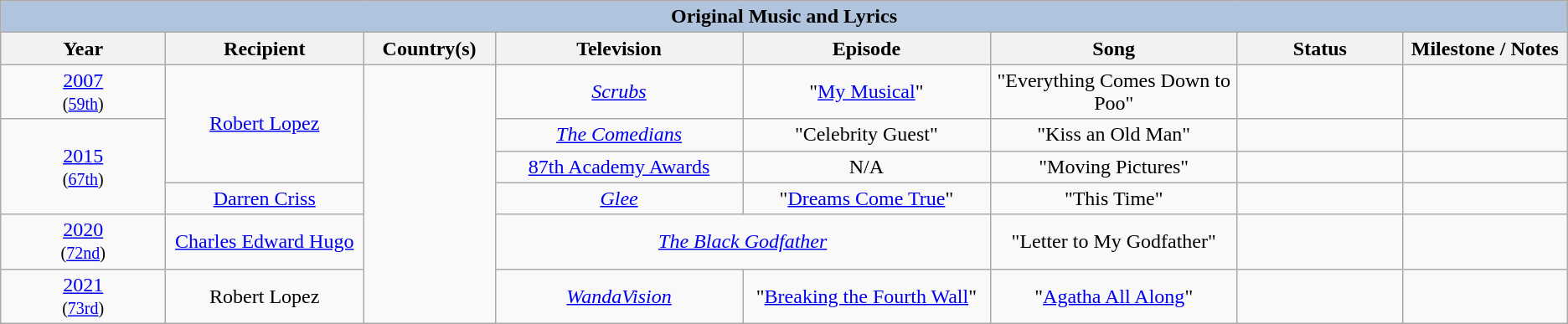<table class="wikitable" style="text-align: center">
<tr>
<th colspan="8" style="background:#B0C4DE;">Original Music and Lyrics</th>
</tr>
<tr>
<th width="10%">Year</th>
<th width="12%">Recipient</th>
<th width="8%">Country(s)</th>
<th width="15%">Television</th>
<th width="15%">Episode</th>
<th width="15%">Song</th>
<th width="10%">Status</th>
<th width="10%">Milestone / Notes</th>
</tr>
<tr>
<td><a href='#'>2007</a><br><small>(<a href='#'>59th</a>)</small></td>
<td rowspan="3"><a href='#'>Robert Lopez</a></td>
<td rowspan="6"></td>
<td><em><a href='#'>Scrubs</a></em></td>
<td>"<a href='#'>My Musical</a>"</td>
<td>"Everything Comes Down to Poo"</td>
<td></td>
<td></td>
</tr>
<tr>
<td rowspan="3"><a href='#'>2015</a><br><small>(<a href='#'>67th</a>)</small></td>
<td><em><a href='#'>The Comedians</a></em></td>
<td>"Celebrity Guest"</td>
<td>"Kiss an Old Man"</td>
<td></td>
<td></td>
</tr>
<tr>
<td><a href='#'>87th Academy Awards</a></td>
<td>N/A</td>
<td>"Moving Pictures"</td>
<td></td>
<td></td>
</tr>
<tr>
<td><a href='#'>Darren Criss</a></td>
<td><em><a href='#'>Glee</a></em></td>
<td>"<a href='#'>Dreams Come True</a>"</td>
<td>"This Time"</td>
<td></td>
<td></td>
</tr>
<tr>
<td><a href='#'>2020</a><br><small>(<a href='#'>72nd</a>)</small></td>
<td><a href='#'>Charles Edward Hugo</a></td>
<td colspan="2"><a href='#'><em>The Black Godfather</em></a></td>
<td>"Letter to My Godfather"</td>
<td></td>
<td></td>
</tr>
<tr>
<td><a href='#'>2021</a><br><small>(<a href='#'>73rd</a>)</small></td>
<td>Robert Lopez</td>
<td><em><a href='#'>WandaVision</a></em></td>
<td>"<a href='#'>Breaking the Fourth Wall</a>"</td>
<td>"<a href='#'>Agatha All Along</a>"</td>
<td></td>
<td></td>
</tr>
</table>
